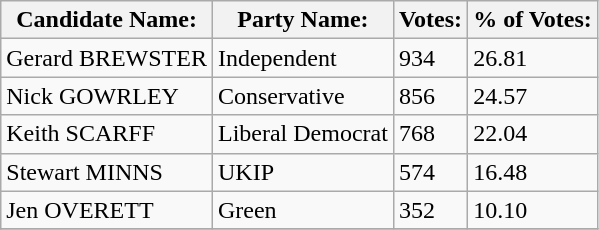<table class="wikitable">
<tr>
<th>Candidate Name:</th>
<th>Party Name:</th>
<th>Votes:</th>
<th>% of Votes:</th>
</tr>
<tr>
<td>Gerard BREWSTER</td>
<td>Independent</td>
<td>934</td>
<td>26.81</td>
</tr>
<tr>
<td>Nick GOWRLEY</td>
<td>Conservative</td>
<td>856</td>
<td>24.57</td>
</tr>
<tr>
<td>Keith SCARFF</td>
<td>Liberal Democrat</td>
<td>768</td>
<td>22.04</td>
</tr>
<tr>
<td>Stewart MINNS</td>
<td>UKIP</td>
<td>574</td>
<td>16.48</td>
</tr>
<tr>
<td>Jen OVERETT</td>
<td>Green</td>
<td>352</td>
<td>10.10</td>
</tr>
<tr>
</tr>
</table>
